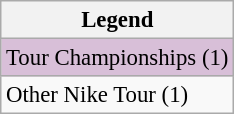<table class="wikitable" style="font-size:95%;">
<tr>
<th>Legend</th>
</tr>
<tr style="background:thistle;">
<td>Tour Championships (1)</td>
</tr>
<tr>
<td>Other Nike Tour (1)</td>
</tr>
</table>
